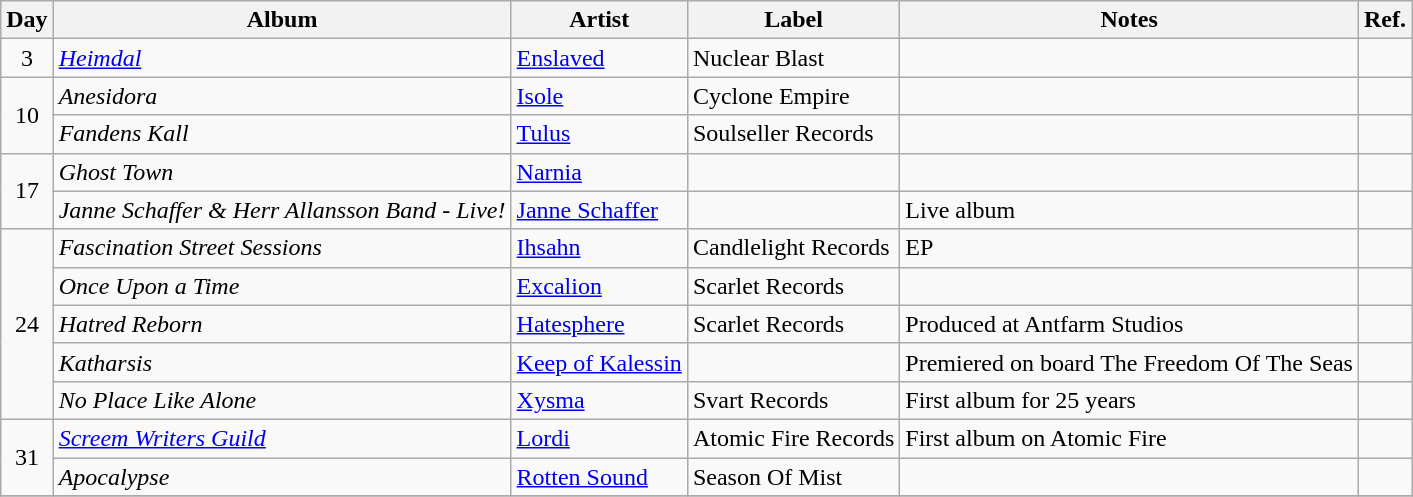<table class="wikitable">
<tr>
<th>Day</th>
<th>Album</th>
<th>Artist</th>
<th>Label</th>
<th>Notes</th>
<th>Ref.</th>
</tr>
<tr>
<td rowspan="1" style="text-align:center;">3</td>
<td><em><a href='#'>Heimdal</a></em></td>
<td><a href='#'>Enslaved</a></td>
<td>Nuclear Blast</td>
<td></td>
<td></td>
</tr>
<tr>
<td rowspan="2" style="text-align:center;">10</td>
<td><em>Anesidora</em></td>
<td><a href='#'>Isole</a></td>
<td>Cyclone Empire</td>
<td></td>
<td></td>
</tr>
<tr>
<td><em>Fandens Kall</em></td>
<td><a href='#'>Tulus</a></td>
<td>Soulseller Records</td>
<td></td>
<td></td>
</tr>
<tr>
<td rowspan="2" style="text-align:center;">17</td>
<td><em>Ghost Town</em></td>
<td><a href='#'>Narnia</a></td>
<td></td>
<td></td>
<td></td>
</tr>
<tr>
<td><em>Janne Schaffer & Herr Allansson Band - Live!</em></td>
<td><a href='#'>Janne Schaffer</a></td>
<td></td>
<td>Live album</td>
<td></td>
</tr>
<tr>
<td rowspan="5" style="text-align:center;">24</td>
<td><em>Fascination Street Sessions</em></td>
<td><a href='#'>Ihsahn</a></td>
<td>Candlelight Records</td>
<td>EP</td>
<td></td>
</tr>
<tr>
<td><em>Once Upon a Time</em></td>
<td><a href='#'>Excalion</a></td>
<td>Scarlet Records</td>
<td></td>
<td></td>
</tr>
<tr>
<td><em>Hatred Reborn</em></td>
<td><a href='#'>Hatesphere</a></td>
<td>Scarlet Records</td>
<td>Produced at Antfarm Studios</td>
<td></td>
</tr>
<tr>
<td><em>Katharsis</em></td>
<td><a href='#'>Keep of Kalessin</a></td>
<td></td>
<td>Premiered on board The Freedom Of The Seas</td>
<td></td>
</tr>
<tr>
<td><em>No Place Like Alone</em></td>
<td><a href='#'>Xysma</a></td>
<td>Svart Records</td>
<td>First album for 25 years</td>
<td></td>
</tr>
<tr>
<td rowspan="2" style="text-align:center;">31</td>
<td><em><a href='#'>Screem Writers Guild</a></em></td>
<td><a href='#'>Lordi</a></td>
<td>Atomic Fire Records</td>
<td>First album on Atomic Fire</td>
<td></td>
</tr>
<tr>
<td><em>Apocalypse</em></td>
<td><a href='#'>Rotten Sound</a></td>
<td>Season Of Mist</td>
<td></td>
<td></td>
</tr>
<tr>
</tr>
</table>
